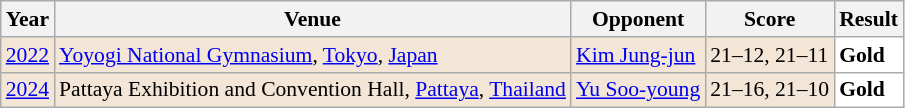<table class="sortable wikitable" style="font-size: 90%;">
<tr>
<th>Year</th>
<th>Venue</th>
<th>Opponent</th>
<th>Score</th>
<th>Result</th>
</tr>
<tr style="background:#F3E6D7">
<td align="center"><a href='#'>2022</a></td>
<td align="left"><a href='#'>Yoyogi National Gymnasium</a>, <a href='#'>Tokyo</a>, <a href='#'>Japan</a></td>
<td align="left"> <a href='#'>Kim Jung-jun</a></td>
<td align="left">21–12, 21–11</td>
<td style="text-align:left; background:white"> <strong>Gold</strong></td>
</tr>
<tr style="background:#F3E6D7">
<td align="center"><a href='#'>2024</a></td>
<td align="left">Pattaya Exhibition and Convention Hall, <a href='#'>Pattaya</a>, <a href='#'>Thailand</a></td>
<td align="left"> <a href='#'>Yu Soo-young</a></td>
<td align="left">21–16, 21–10</td>
<td style="text-align:left; background:white"> <strong>Gold</strong></td>
</tr>
</table>
